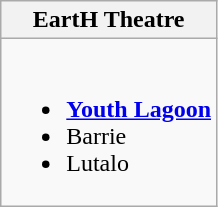<table class="wikitable plainrowheaders">
<tr>
<th>EartH Theatre</th>
</tr>
<tr>
<td valign="top"><br><ul><li><strong><a href='#'>Youth Lagoon</a></strong></li><li>Barrie</li><li>Lutalo</li></ul></td>
</tr>
</table>
